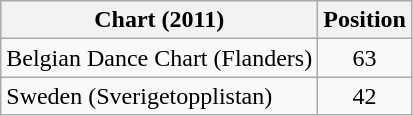<table class="wikitable">
<tr>
<th>Chart (2011)</th>
<th>Position</th>
</tr>
<tr>
<td>Belgian Dance Chart (Flanders)</td>
<td align="center">63</td>
</tr>
<tr>
<td>Sweden (Sverigetopplistan)</td>
<td align="center">42</td>
</tr>
</table>
